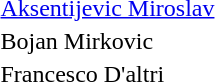<table>
<tr>
<th></th>
<td> <a href='#'>Aksentijevic Miroslav</a></td>
</tr>
<tr>
<th></th>
<td>Bojan Mirkovic</td>
</tr>
<tr>
<th></th>
<td>Francesco D'altri</td>
</tr>
</table>
